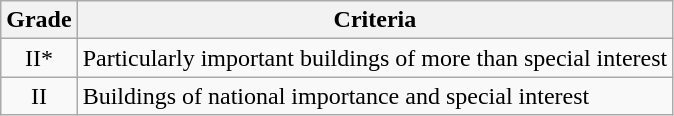<table class="wikitable">
<tr>
<th>Grade</th>
<th>Criteria</th>
</tr>
<tr>
<td align="center" >II*</td>
<td>Particularly important buildings of more than special interest</td>
</tr>
<tr>
<td align="center" >II</td>
<td>Buildings of national importance and special interest</td>
</tr>
</table>
